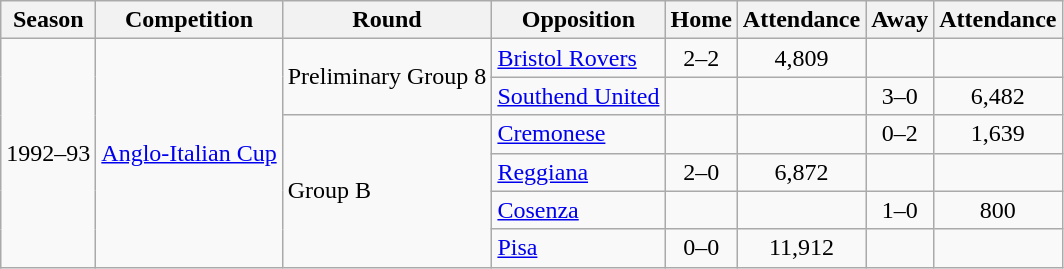<table class="wikitable">
<tr>
<th>Season</th>
<th>Competition</th>
<th>Round</th>
<th>Opposition</th>
<th>Home</th>
<th>Attendance</th>
<th>Away</th>
<th>Attendance</th>
</tr>
<tr>
<td rowspan="6">1992–93</td>
<td rowspan="6"><a href='#'>Anglo-Italian Cup</a></td>
<td rowspan="2">Preliminary Group 8</td>
<td> <a href='#'>Bristol Rovers</a></td>
<td style="text-align:center;">2–2</td>
<td style="text-align:center;">4,809</td>
<td></td>
<td></td>
</tr>
<tr>
<td> <a href='#'>Southend United</a></td>
<td></td>
<td></td>
<td style="text-align:center;">3–0</td>
<td style="text-align:center;">6,482</td>
</tr>
<tr>
<td rowspan="4">Group B</td>
<td> <a href='#'>Cremonese</a></td>
<td></td>
<td></td>
<td style="text-align:center;">0–2</td>
<td style="text-align:center;">1,639</td>
</tr>
<tr>
<td> <a href='#'>Reggiana</a></td>
<td style="text-align:center;">2–0</td>
<td style="text-align:center;">6,872</td>
<td></td>
<td></td>
</tr>
<tr>
<td> <a href='#'>Cosenza</a></td>
<td></td>
<td></td>
<td style="text-align:center;">1–0</td>
<td style="text-align:center;">800</td>
</tr>
<tr>
<td> <a href='#'>Pisa</a></td>
<td style="text-align:center;">0–0</td>
<td style="text-align:center;">11,912</td>
<td></td>
<td></td>
</tr>
</table>
